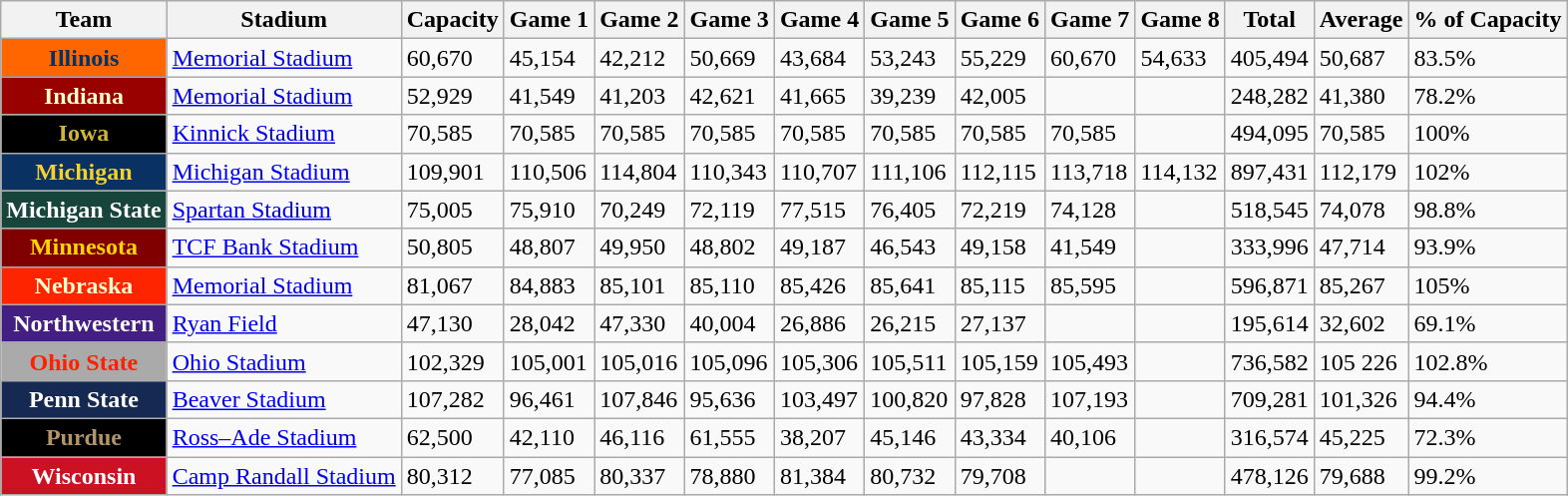<table class="wikitable sortable">
<tr>
<th>Team</th>
<th>Stadium</th>
<th>Capacity</th>
<th>Game 1</th>
<th>Game 2</th>
<th>Game 3</th>
<th>Game 4</th>
<th>Game 5</th>
<th>Game 6</th>
<th>Game 7</th>
<th>Game 8</th>
<th>Total</th>
<th>Average</th>
<th>% of Capacity</th>
</tr>
<tr>
<th style="background:#FF6600; color:#003366;">Illinois</th>
<td><a href='#'>Memorial Stadium</a></td>
<td>60,670</td>
<td>45,154</td>
<td>42,212</td>
<td>50,669</td>
<td>43,684</td>
<td>53,243</td>
<td>55,229</td>
<td>60,670</td>
<td>54,633</td>
<td>405,494</td>
<td>50,687</td>
<td>83.5%</td>
</tr>
<tr>
<th style="background:#990000; color:#FFFFCC;">Indiana</th>
<td><a href='#'>Memorial Stadium</a></td>
<td>52,929</td>
<td>41,549</td>
<td>41,203</td>
<td>42,621</td>
<td>41,665</td>
<td>39,239</td>
<td>42,005</td>
<td align=center></td>
<td align=center></td>
<td>248,282</td>
<td>41,380</td>
<td>78.2%</td>
</tr>
<tr>
<th style="background:#000000; color:#CFB53B;">Iowa</th>
<td><a href='#'>Kinnick Stadium</a></td>
<td>70,585</td>
<td>70,585</td>
<td>70,585</td>
<td>70,585</td>
<td>70,585</td>
<td>70,585</td>
<td>70,585</td>
<td>70,585</td>
<td align=center></td>
<td>494,095</td>
<td>70,585</td>
<td>100%</td>
</tr>
<tr>
<th style="background:#093161; color:#f5d130;">Michigan</th>
<td><a href='#'>Michigan Stadium</a></td>
<td>109,901</td>
<td>110,506</td>
<td>114,804</td>
<td>110,343</td>
<td>110,707</td>
<td>111,106</td>
<td>112,115</td>
<td>113,718</td>
<td>114,132</td>
<td>897,431</td>
<td>112,179</td>
<td>102%</td>
</tr>
<tr>
<th style="background:#18453b; color:#FFFFFF;">Michigan State</th>
<td><a href='#'>Spartan Stadium</a></td>
<td>75,005</td>
<td>75,910</td>
<td>70,249</td>
<td>72,119</td>
<td>77,515</td>
<td>76,405</td>
<td>72,219</td>
<td>74,128</td>
<td align=center></td>
<td>518,545</td>
<td>74,078</td>
<td>98.8%</td>
</tr>
<tr>
<th style="background:#800000; color:#FFD700;">Minnesota</th>
<td><a href='#'>TCF Bank Stadium</a></td>
<td>50,805</td>
<td>48,807</td>
<td>49,950</td>
<td>48,802</td>
<td>49,187</td>
<td>46,543</td>
<td>49,158</td>
<td>41,549</td>
<td align=center></td>
<td>333,996</td>
<td>47,714</td>
<td>93.9%</td>
</tr>
<tr>
<th style="background:#FF2400; color:#FFFDD0;">Nebraska</th>
<td><a href='#'>Memorial Stadium</a></td>
<td>81,067</td>
<td>84,883</td>
<td>85,101</td>
<td>85,110</td>
<td>85,426</td>
<td>85,641</td>
<td>85,115</td>
<td>85,595</td>
<td align=center></td>
<td>596,871</td>
<td>85,267</td>
<td>105%</td>
</tr>
<tr>
<th style="background:#431F81; color:#FFFFFF;">Northwestern</th>
<td><a href='#'>Ryan Field</a></td>
<td>47,130</td>
<td>28,042</td>
<td>47,330</td>
<td>40,004</td>
<td>26,886</td>
<td>26,215</td>
<td>27,137</td>
<td align=center></td>
<td align=center></td>
<td>195,614</td>
<td>32,602</td>
<td>69.1%</td>
</tr>
<tr>
<th style="background:#AAAAAA; color:#FF2000;">Ohio State</th>
<td><a href='#'>Ohio Stadium</a></td>
<td>102,329</td>
<td>105,001</td>
<td>105,016</td>
<td>105,096</td>
<td>105,306</td>
<td>105,511</td>
<td>105,159</td>
<td>105,493</td>
<td align=center></td>
<td>736,582</td>
<td>105 226</td>
<td>102.8%</td>
</tr>
<tr>
<th style="background:#162952; color:#FFFFFF;">Penn State</th>
<td><a href='#'>Beaver Stadium</a></td>
<td>107,282</td>
<td>96,461</td>
<td>107,846</td>
<td>95,636</td>
<td>103,497</td>
<td>100,820</td>
<td>97,828</td>
<td>107,193</td>
<td align=center></td>
<td>709,281</td>
<td>101,326</td>
<td>94.4%</td>
</tr>
<tr>
<th style="background:#000000; color:#b1946c;">Purdue</th>
<td><a href='#'>Ross–Ade Stadium</a></td>
<td>62,500</td>
<td>42,110</td>
<td>46,116</td>
<td>61,555</td>
<td>38,207</td>
<td>45,146</td>
<td>43,334</td>
<td>40,106</td>
<td align=center></td>
<td>316,574</td>
<td>45,225</td>
<td>72.3%</td>
</tr>
<tr>
<th style="background:#cc1122; color:#FFFFFF;">Wisconsin</th>
<td><a href='#'>Camp Randall Stadium</a></td>
<td>80,312</td>
<td>77,085</td>
<td>80,337</td>
<td>78,880</td>
<td>81,384</td>
<td>80,732</td>
<td>79,708</td>
<td align=center></td>
<td align=center></td>
<td>478,126</td>
<td>79,688</td>
<td>99.2%</td>
</tr>
</table>
